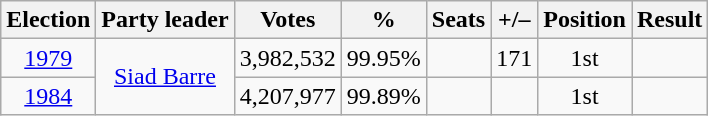<table class="wikitable" style="text-align:center">
<tr>
<th>Election</th>
<th>Party leader</th>
<th>Votes</th>
<th>%</th>
<th>Seats</th>
<th>+/–</th>
<th>Position</th>
<th>Result</th>
</tr>
<tr>
<td><a href='#'>1979</a></td>
<td rowspan=2><a href='#'>Siad Barre</a></td>
<td>3,982,532</td>
<td>99.95%</td>
<td></td>
<td> 171</td>
<td> 1st</td>
<td></td>
</tr>
<tr>
<td><a href='#'>1984</a></td>
<td>4,207,977</td>
<td>99.89%</td>
<td></td>
<td></td>
<td> 1st</td>
<td></td>
</tr>
</table>
